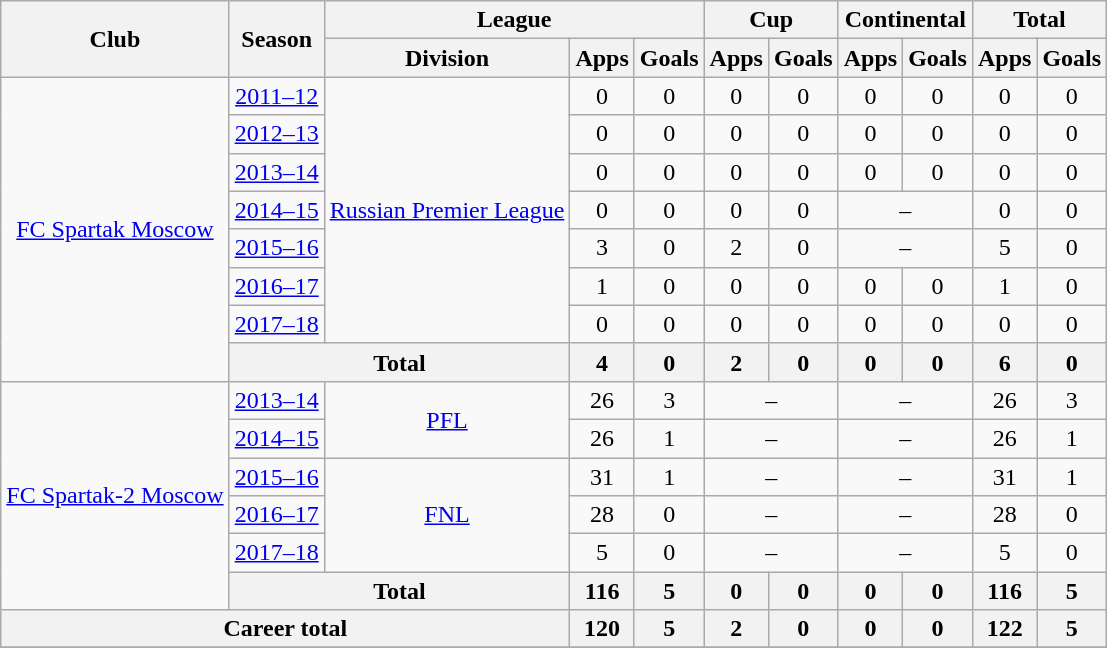<table class="wikitable" style="text-align: center;">
<tr>
<th rowspan=2>Club</th>
<th rowspan=2>Season</th>
<th colspan=3>League</th>
<th colspan=2>Cup</th>
<th colspan=2>Continental</th>
<th colspan=2>Total</th>
</tr>
<tr>
<th>Division</th>
<th>Apps</th>
<th>Goals</th>
<th>Apps</th>
<th>Goals</th>
<th>Apps</th>
<th>Goals</th>
<th>Apps</th>
<th>Goals</th>
</tr>
<tr>
<td rowspan=8><a href='#'>FC Spartak Moscow</a></td>
<td><a href='#'>2011–12</a></td>
<td rowspan=7><a href='#'>Russian Premier League</a></td>
<td>0</td>
<td>0</td>
<td>0</td>
<td>0</td>
<td>0</td>
<td>0</td>
<td>0</td>
<td>0</td>
</tr>
<tr>
<td><a href='#'>2012–13</a></td>
<td>0</td>
<td>0</td>
<td>0</td>
<td>0</td>
<td>0</td>
<td>0</td>
<td>0</td>
<td>0</td>
</tr>
<tr>
<td><a href='#'>2013–14</a></td>
<td>0</td>
<td>0</td>
<td>0</td>
<td>0</td>
<td>0</td>
<td>0</td>
<td>0</td>
<td>0</td>
</tr>
<tr>
<td><a href='#'>2014–15</a></td>
<td>0</td>
<td>0</td>
<td>0</td>
<td>0</td>
<td colspan=2>–</td>
<td>0</td>
<td>0</td>
</tr>
<tr>
<td><a href='#'>2015–16</a></td>
<td>3</td>
<td>0</td>
<td>2</td>
<td>0</td>
<td colspan=2>–</td>
<td>5</td>
<td>0</td>
</tr>
<tr>
<td><a href='#'>2016–17</a></td>
<td>1</td>
<td>0</td>
<td>0</td>
<td>0</td>
<td>0</td>
<td>0</td>
<td>1</td>
<td>0</td>
</tr>
<tr>
<td><a href='#'>2017–18</a></td>
<td>0</td>
<td>0</td>
<td>0</td>
<td>0</td>
<td>0</td>
<td>0</td>
<td>0</td>
<td>0</td>
</tr>
<tr>
<th colspan=2>Total</th>
<th>4</th>
<th>0</th>
<th>2</th>
<th>0</th>
<th>0</th>
<th>0</th>
<th>6</th>
<th>0</th>
</tr>
<tr>
<td rowspan=6><a href='#'>FC Spartak-2 Moscow</a></td>
<td><a href='#'>2013–14</a></td>
<td rowspan=2><a href='#'>PFL</a></td>
<td>26</td>
<td>3</td>
<td colspan=2>–</td>
<td colspan=2>–</td>
<td>26</td>
<td>3</td>
</tr>
<tr>
<td><a href='#'>2014–15</a></td>
<td>26</td>
<td>1</td>
<td colspan=2>–</td>
<td colspan=2>–</td>
<td>26</td>
<td>1</td>
</tr>
<tr>
<td><a href='#'>2015–16</a></td>
<td rowspan=3><a href='#'>FNL</a></td>
<td>31</td>
<td>1</td>
<td colspan=2>–</td>
<td colspan=2>–</td>
<td>31</td>
<td>1</td>
</tr>
<tr>
<td><a href='#'>2016–17</a></td>
<td>28</td>
<td>0</td>
<td colspan=2>–</td>
<td colspan=2>–</td>
<td>28</td>
<td>0</td>
</tr>
<tr>
<td><a href='#'>2017–18</a></td>
<td>5</td>
<td>0</td>
<td colspan=2>–</td>
<td colspan=2>–</td>
<td>5</td>
<td>0</td>
</tr>
<tr>
<th colspan=2>Total</th>
<th>116</th>
<th>5</th>
<th>0</th>
<th>0</th>
<th>0</th>
<th>0</th>
<th>116</th>
<th>5</th>
</tr>
<tr>
<th colspan=3>Career total</th>
<th>120</th>
<th>5</th>
<th>2</th>
<th>0</th>
<th>0</th>
<th>0</th>
<th>122</th>
<th>5</th>
</tr>
<tr>
</tr>
</table>
